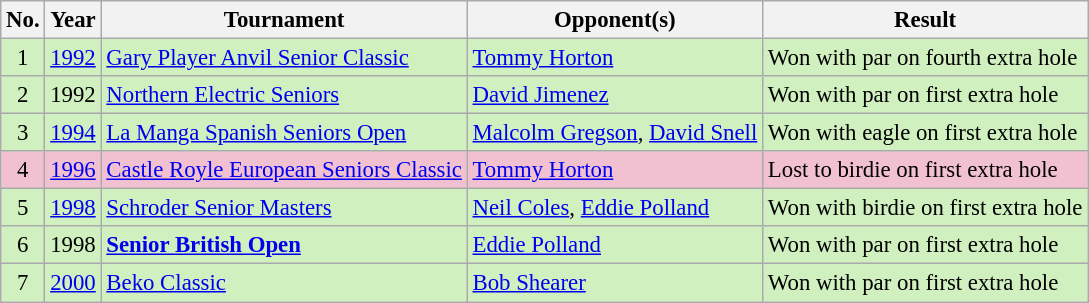<table class="wikitable" style="font-size:95%;">
<tr>
<th>No.</th>
<th>Year</th>
<th>Tournament</th>
<th>Opponent(s)</th>
<th>Result</th>
</tr>
<tr style="background:#D0F0C0;">
<td align=center>1</td>
<td><a href='#'>1992</a></td>
<td><a href='#'>Gary Player Anvil Senior Classic</a></td>
<td> <a href='#'>Tommy Horton</a></td>
<td>Won with par on fourth extra hole</td>
</tr>
<tr style="background:#D0F0C0;">
<td align=center>2</td>
<td>1992</td>
<td><a href='#'>Northern Electric Seniors</a></td>
<td> <a href='#'>David Jimenez</a></td>
<td>Won with par on first extra hole</td>
</tr>
<tr style="background:#D0F0C0;">
<td align=center>3</td>
<td><a href='#'>1994</a></td>
<td><a href='#'>La Manga Spanish Seniors Open</a></td>
<td> <a href='#'>Malcolm Gregson</a>,  <a href='#'>David Snell</a></td>
<td>Won with eagle on first extra hole</td>
</tr>
<tr style="background:#F2C1D1;">
<td align=center>4</td>
<td><a href='#'>1996</a></td>
<td><a href='#'>Castle Royle European Seniors Classic</a></td>
<td> <a href='#'>Tommy Horton</a></td>
<td>Lost to birdie on first extra hole</td>
</tr>
<tr style="background:#D0F0C0;">
<td align=center>5</td>
<td><a href='#'>1998</a></td>
<td><a href='#'>Schroder Senior Masters</a></td>
<td> <a href='#'>Neil Coles</a>,  <a href='#'>Eddie Polland</a></td>
<td>Won with birdie on first extra hole</td>
</tr>
<tr style="background:#D0F0C0;">
<td align=center>6</td>
<td>1998</td>
<td><strong><a href='#'>Senior British Open</a></strong></td>
<td> <a href='#'>Eddie Polland</a></td>
<td>Won with par on first extra hole</td>
</tr>
<tr style="background:#D0F0C0;">
<td align=center>7</td>
<td><a href='#'>2000</a></td>
<td><a href='#'>Beko Classic</a></td>
<td> <a href='#'>Bob Shearer</a></td>
<td>Won with par on first extra hole</td>
</tr>
</table>
